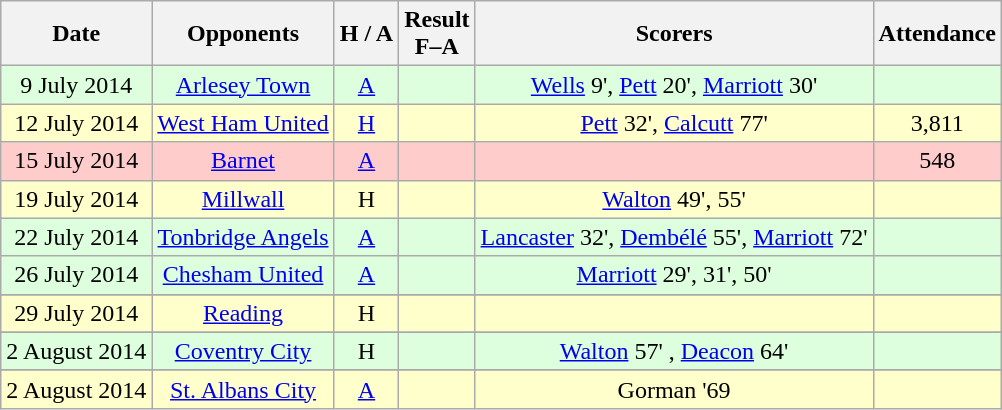<table class="wikitable" style="text-align:center">
<tr>
<th>Date</th>
<th>Opponents</th>
<th>H / A</th>
<th>Result<br>F–A</th>
<th>Scorers</th>
<th>Attendance</th>
</tr>
<tr bgcolor="#ddffdd">
<td>9 July 2014</td>
<td><a href='#'>Arlesey Town</a></td>
<td><a href='#'>A</a></td>
<td></td>
<td><a href='#'>Wells</a> 9', <a href='#'>Pett</a> 20', <a href='#'>Marriott</a> 30'</td>
<td></td>
</tr>
<tr bgcolor="#ffffcc">
<td>12 July 2014</td>
<td><a href='#'>West Ham United</a></td>
<td><a href='#'>H</a></td>
<td></td>
<td><a href='#'>Pett</a> 32', <a href='#'>Calcutt</a> 77'</td>
<td>3,811</td>
</tr>
<tr bgcolor="#ffcccc">
<td>15 July 2014</td>
<td><a href='#'>Barnet</a></td>
<td><a href='#'>A</a></td>
<td></td>
<td></td>
<td>548</td>
</tr>
<tr bgcolor="#ffffcc">
<td>19 July 2014</td>
<td><a href='#'>Millwall</a></td>
<td>H</td>
<td></td>
<td><a href='#'>Walton</a> 49', 55'</td>
<td></td>
</tr>
<tr bgcolor="#ddffdd">
<td>22 July 2014</td>
<td><a href='#'>Tonbridge Angels</a></td>
<td><a href='#'>A</a></td>
<td></td>
<td><a href='#'>Lancaster</a> 32', <a href='#'>Dembélé</a> 55', <a href='#'>Marriott</a> 72'</td>
<td></td>
</tr>
<tr bgcolor="#ddffdd">
<td>26 July 2014</td>
<td><a href='#'>Chesham United</a></td>
<td><a href='#'>A</a></td>
<td></td>
<td><a href='#'>Marriott</a> 29', 31', 50'</td>
<td></td>
</tr>
<tr>
</tr>
<tr bgcolor="#ffffcc">
<td>29 July 2014</td>
<td><a href='#'>Reading</a></td>
<td>H</td>
<td></td>
<td></td>
<td></td>
</tr>
<tr>
</tr>
<tr bgcolor="#ddffdd">
<td>2 August 2014</td>
<td><a href='#'>Coventry City</a></td>
<td>H</td>
<td></td>
<td><a href='#'>Walton</a> 57' , <a href='#'>Deacon</a> 64' </td>
<td></td>
</tr>
<tr>
</tr>
<tr bgcolor="#ffffcc">
<td>2 August 2014</td>
<td><a href='#'>St. Albans City</a></td>
<td><a href='#'>A</a></td>
<td></td>
<td>Gorman '69</td>
<td></td>
</tr>
</table>
